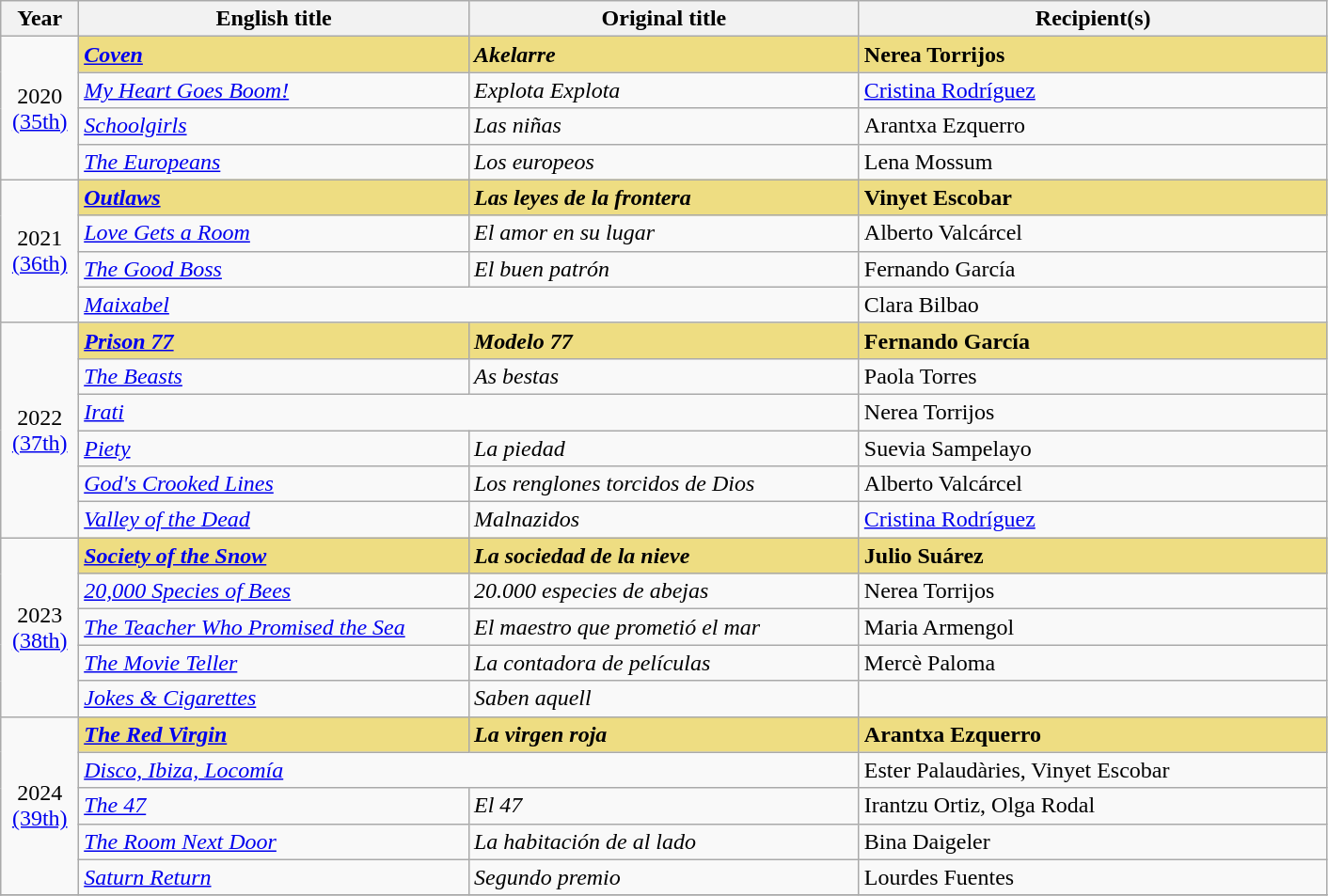<table class="wikitable sortable" style="text-align:left;"style="width:95%">
<tr>
<th scope="col" style="width:5%;">Year</th>
<th scope="col" style="width:25%;">English title</th>
<th scope="col" style="width:25%;">Original title</th>
<th scope="col" style="width:30%;">Recipient(s)</th>
</tr>
<tr>
<td rowspan="4" style="text-align:center;">2020<br><a href='#'>(35th)</a><br></td>
<td style="background:#eedd82;"><strong><em><a href='#'>Coven</a></em></strong></td>
<td style="background:#eedd82;"><strong><em>Akelarre</em></strong></td>
<td style="background:#eedd82;"><strong>Nerea Torrijos</strong></td>
</tr>
<tr>
<td><em><a href='#'>My Heart Goes Boom!</a></em></td>
<td><em>Explota Explota</em></td>
<td><a href='#'>Cristina Rodríguez</a></td>
</tr>
<tr>
<td><em><a href='#'>Schoolgirls</a></em></td>
<td><em>Las niñas</em></td>
<td>Arantxa Ezquerro</td>
</tr>
<tr>
<td><em><a href='#'>The Europeans</a></em></td>
<td><em>Los europeos</em></td>
<td>Lena Mossum</td>
</tr>
<tr>
<td rowspan="4" style="text-align:center;">2021<br><a href='#'>(36th)</a><br></td>
<td style="background:#eedd82;"><strong><em><a href='#'>Outlaws</a></em></strong></td>
<td style="background:#eedd82;"><strong><em>Las leyes de la frontera</em></strong></td>
<td style="background:#eedd82;"><strong>Vinyet Escobar</strong></td>
</tr>
<tr>
<td><em><a href='#'>Love Gets a Room</a></em></td>
<td><em>El amor en su lugar</em></td>
<td>Alberto Valcárcel</td>
</tr>
<tr>
<td><em><a href='#'>The Good Boss</a></em></td>
<td><em>El buen patrón</em></td>
<td>Fernando García</td>
</tr>
<tr>
<td colspan="2"><em><a href='#'>Maixabel</a></em></td>
<td>Clara Bilbao</td>
</tr>
<tr>
<td rowspan="6" style="text-align:center;">2022<br><a href='#'>(37th)</a><br></td>
<td style="background:#eedd82;"><strong><em><a href='#'>Prison 77</a></em></strong></td>
<td style="background:#eedd82;"><strong><em>Modelo 77</em></strong></td>
<td style="background:#eedd82;"><strong>Fernando García</strong></td>
</tr>
<tr>
<td><em><a href='#'>The Beasts</a></em></td>
<td><em>As bestas</em></td>
<td>Paola Torres</td>
</tr>
<tr>
<td colspan="2"><em><a href='#'>Irati</a></em></td>
<td>Nerea Torrijos</td>
</tr>
<tr>
<td><em><a href='#'>Piety</a></em></td>
<td><em>La piedad</em></td>
<td>Suevia Sampelayo</td>
</tr>
<tr>
<td><em><a href='#'>God's Crooked Lines</a></em></td>
<td><em>Los renglones torcidos de Dios</em></td>
<td>Alberto Valcárcel</td>
</tr>
<tr>
<td><em><a href='#'>Valley of the Dead</a></em></td>
<td><em>Malnazidos</em></td>
<td><a href='#'>Cristina Rodríguez</a></td>
</tr>
<tr>
<td rowspan="5" style="text-align:center;">2023<br><a href='#'>(38th)</a><br></td>
<td style="background:#eedd82;"><strong><em><a href='#'>Society of the Snow</a></em></strong></td>
<td style="background:#eedd82;"><strong><em>La sociedad de la nieve</em></strong></td>
<td style="background:#eedd82;"><strong>Julio Suárez</strong></td>
</tr>
<tr>
<td><em><a href='#'>20,000 Species of Bees</a></em></td>
<td><em>20.000 especies de abejas</em></td>
<td>Nerea Torrijos</td>
</tr>
<tr>
<td><em><a href='#'>The Teacher Who Promised the Sea</a></em></td>
<td><em>El maestro que prometió el mar</em></td>
<td>Maria Armengol</td>
</tr>
<tr>
<td><em><a href='#'>The Movie Teller</a></em></td>
<td><em>La contadora de películas</em></td>
<td>Mercè Paloma</td>
</tr>
<tr>
<td><em><a href='#'>Jokes & Cigarettes</a></em></td>
<td><em>Saben aquell</em></td>
<td></td>
</tr>
<tr>
<td rowspan="5" style="text-align:center;">2024<br><a href='#'>(39th)</a><br></td>
<td style="background:#eedd82;"><strong><em><a href='#'>The Red Virgin</a></em></strong></td>
<td style="background:#eedd82;"><strong><em>La virgen roja</em></strong></td>
<td style="background:#eedd82;"><strong>Arantxa Ezquerro</strong></td>
</tr>
<tr>
<td colspan="2"><em><a href='#'>Disco, Ibiza, Locomía</a></em></td>
<td>Ester Palaudàries, Vinyet Escobar</td>
</tr>
<tr>
<td><em><a href='#'>The 47</a></em></td>
<td><em>El 47</em></td>
<td>Irantzu Ortiz, Olga Rodal</td>
</tr>
<tr>
<td><em><a href='#'>The Room Next Door</a></em></td>
<td><em>La habitación de al lado</em></td>
<td>Bina Daigeler</td>
</tr>
<tr>
<td><em><a href='#'>Saturn Return</a></em></td>
<td><em>Segundo premio</em></td>
<td>Lourdes Fuentes</td>
</tr>
<tr>
</tr>
</table>
